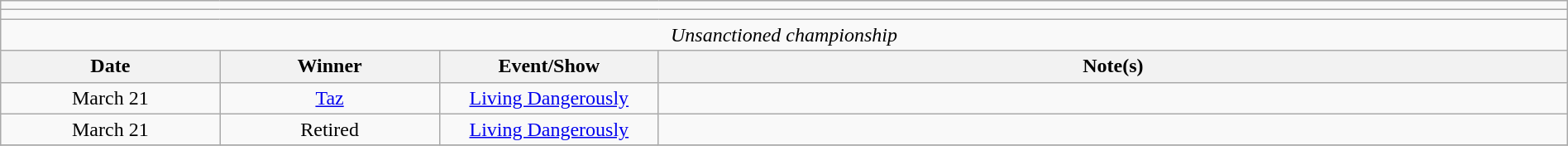<table class="wikitable" style="text-align:center; width:100%;">
<tr>
<td colspan="5"></td>
</tr>
<tr>
<td colspan="5"><strong></strong></td>
</tr>
<tr>
<td colspan="5"><em>Unsanctioned championship</em></td>
</tr>
<tr>
<th width=14%>Date</th>
<th width=14%>Winner</th>
<th width=14%>Event/Show</th>
<th width=58%>Note(s)</th>
</tr>
<tr>
<td>March 21</td>
<td><a href='#'>Taz</a></td>
<td><a href='#'>Living Dangerously</a></td>
<td align=left></td>
</tr>
<tr>
<td>March 21</td>
<td>Retired</td>
<td><a href='#'>Living Dangerously</a></td>
<td align=left></td>
</tr>
<tr>
</tr>
</table>
